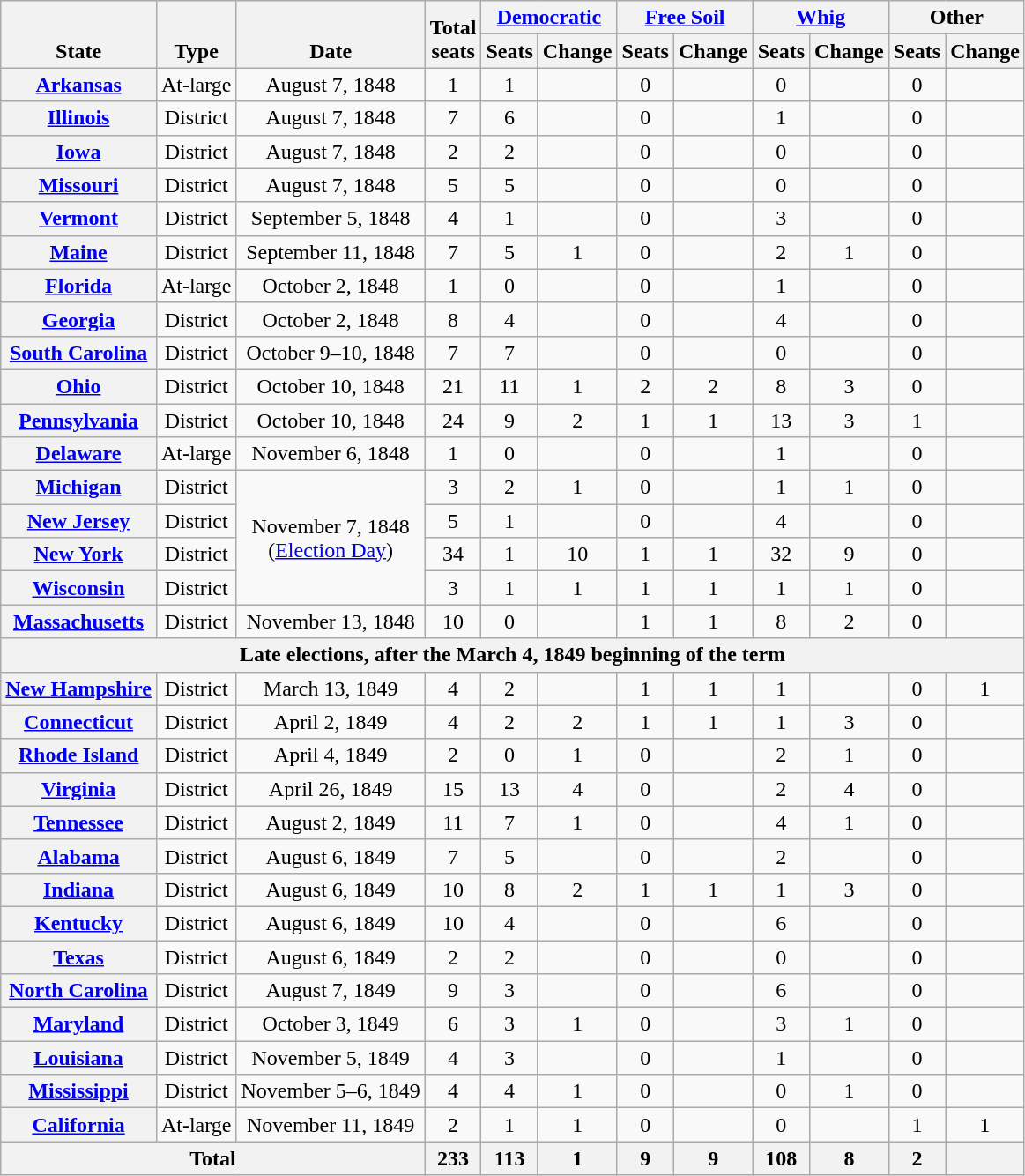<table class="wikitable sortable" style="text-align:center">
<tr valign=bottom>
<th rowspan=2>State</th>
<th rowspan=2>Type</th>
<th rowspan=2>Date</th>
<th rowspan=2>Total<br>seats</th>
<th colspan=2 ><a href='#'>Democratic</a></th>
<th colspan=2 ><a href='#'>Free Soil</a></th>
<th colspan=2 ><a href='#'>Whig</a></th>
<th colspan=2>Other</th>
</tr>
<tr>
<th>Seats</th>
<th>Change</th>
<th>Seats</th>
<th>Change</th>
<th>Seats</th>
<th>Change</th>
<th>Seats</th>
<th>Change</th>
</tr>
<tr>
<th><a href='#'>Arkansas</a></th>
<td>At-large</td>
<td>August 7, 1848</td>
<td>1</td>
<td>1</td>
<td></td>
<td>0</td>
<td></td>
<td>0</td>
<td></td>
<td>0</td>
<td></td>
</tr>
<tr>
<th><a href='#'>Illinois</a></th>
<td>District</td>
<td>August 7, 1848</td>
<td>7</td>
<td>6</td>
<td></td>
<td>0</td>
<td></td>
<td>1</td>
<td></td>
<td>0</td>
<td></td>
</tr>
<tr>
<th><a href='#'>Iowa</a></th>
<td>District</td>
<td>August 7, 1848</td>
<td>2</td>
<td>2</td>
<td></td>
<td>0</td>
<td></td>
<td>0</td>
<td></td>
<td>0</td>
<td></td>
</tr>
<tr>
<th><a href='#'>Missouri</a></th>
<td>District</td>
<td>August 7, 1848</td>
<td>5</td>
<td>5</td>
<td></td>
<td>0</td>
<td></td>
<td>0</td>
<td></td>
<td>0</td>
<td></td>
</tr>
<tr>
<th><a href='#'>Vermont</a></th>
<td>District</td>
<td>September 5, 1848</td>
<td>4</td>
<td>1</td>
<td></td>
<td>0</td>
<td></td>
<td>3</td>
<td></td>
<td>0</td>
<td></td>
</tr>
<tr>
<th><a href='#'>Maine</a></th>
<td>District</td>
<td>September 11, 1848</td>
<td>7</td>
<td>5</td>
<td>1</td>
<td>0</td>
<td></td>
<td>2</td>
<td>1</td>
<td>0</td>
<td></td>
</tr>
<tr>
<th><a href='#'>Florida</a></th>
<td>At-large</td>
<td>October 2, 1848</td>
<td>1</td>
<td>0</td>
<td></td>
<td>0</td>
<td></td>
<td>1</td>
<td></td>
<td>0</td>
<td></td>
</tr>
<tr>
<th><a href='#'>Georgia</a></th>
<td>District</td>
<td>October 2, 1848</td>
<td>8</td>
<td>4</td>
<td></td>
<td>0</td>
<td></td>
<td>4</td>
<td></td>
<td>0</td>
<td></td>
</tr>
<tr>
<th><a href='#'>South Carolina</a></th>
<td>District</td>
<td data-sort-value="October 10, 1848">October 9–10, 1848</td>
<td>7</td>
<td>7</td>
<td></td>
<td>0</td>
<td></td>
<td>0</td>
<td></td>
<td>0</td>
<td></td>
</tr>
<tr>
<th><a href='#'>Ohio</a></th>
<td>District</td>
<td>October 10, 1848</td>
<td>21</td>
<td>11</td>
<td>1</td>
<td>2</td>
<td>2</td>
<td>8</td>
<td>3</td>
<td>0</td>
<td></td>
</tr>
<tr>
<th><a href='#'>Pennsylvania</a></th>
<td>District</td>
<td>October 10, 1848</td>
<td>24</td>
<td>9</td>
<td>2</td>
<td>1</td>
<td>1</td>
<td>13</td>
<td>3</td>
<td>1</td>
<td></td>
</tr>
<tr>
<th><a href='#'>Delaware</a></th>
<td>At-large</td>
<td>November 6, 1848</td>
<td>1</td>
<td>0</td>
<td></td>
<td>0</td>
<td></td>
<td>1</td>
<td></td>
<td>0</td>
<td></td>
</tr>
<tr>
<th><a href='#'>Michigan</a></th>
<td>District</td>
<td data-sort-value="November 7, 1848" rowspan=4>November 7, 1848<br>(<a href='#'>Election Day</a>)</td>
<td>3</td>
<td>2</td>
<td>1</td>
<td>0</td>
<td></td>
<td>1</td>
<td>1</td>
<td>0</td>
<td></td>
</tr>
<tr>
<th><a href='#'>New Jersey</a></th>
<td>District</td>
<td>5</td>
<td>1</td>
<td></td>
<td>0</td>
<td></td>
<td>4</td>
<td></td>
<td>0</td>
<td></td>
</tr>
<tr>
<th><a href='#'>New York</a></th>
<td>District</td>
<td>34</td>
<td>1</td>
<td>10</td>
<td>1</td>
<td>1</td>
<td>32</td>
<td>9</td>
<td>0</td>
<td></td>
</tr>
<tr>
<th><a href='#'>Wisconsin</a></th>
<td>District</td>
<td>3</td>
<td>1</td>
<td>1</td>
<td>1</td>
<td>1</td>
<td>1</td>
<td>1</td>
<td>0</td>
<td></td>
</tr>
<tr>
<th><a href='#'>Massachusetts</a></th>
<td>District</td>
<td>November 13, 1848</td>
<td>10</td>
<td>0</td>
<td></td>
<td>1</td>
<td>1</td>
<td>8</td>
<td>2</td>
<td>0</td>
<td></td>
</tr>
<tr>
<th data-sort-value="March 5, 1849" colspan=12>Late elections, after the March 4, 1849 beginning of the term</th>
</tr>
<tr>
<th><a href='#'>New Hampshire</a></th>
<td>District</td>
<td>March 13, 1849</td>
<td>4</td>
<td>2</td>
<td></td>
<td>1</td>
<td>1</td>
<td>1</td>
<td></td>
<td>0</td>
<td>1</td>
</tr>
<tr>
<th><a href='#'>Connecticut</a></th>
<td>District</td>
<td>April 2, 1849</td>
<td>4</td>
<td>2</td>
<td>2</td>
<td>1</td>
<td>1</td>
<td>1</td>
<td>3</td>
<td>0</td>
<td></td>
</tr>
<tr>
<th><a href='#'>Rhode Island</a></th>
<td>District</td>
<td>April 4, 1849</td>
<td>2</td>
<td>0</td>
<td>1</td>
<td>0</td>
<td></td>
<td>2</td>
<td>1</td>
<td>0</td>
<td></td>
</tr>
<tr>
<th><a href='#'>Virginia</a></th>
<td>District</td>
<td>April 26, 1849</td>
<td>15</td>
<td>13</td>
<td>4</td>
<td>0</td>
<td></td>
<td>2</td>
<td>4</td>
<td>0</td>
<td></td>
</tr>
<tr>
<th><a href='#'>Tennessee</a></th>
<td>District</td>
<td>August 2, 1849</td>
<td>11</td>
<td>7</td>
<td>1</td>
<td>0</td>
<td></td>
<td>4</td>
<td>1</td>
<td>0</td>
<td></td>
</tr>
<tr>
<th><a href='#'>Alabama</a></th>
<td>District</td>
<td>August 6, 1849</td>
<td>7</td>
<td>5</td>
<td></td>
<td>0</td>
<td></td>
<td>2</td>
<td></td>
<td>0</td>
<td></td>
</tr>
<tr>
<th><a href='#'>Indiana</a></th>
<td>District</td>
<td>August 6, 1849</td>
<td>10</td>
<td>8</td>
<td>2</td>
<td>1</td>
<td>1</td>
<td>1</td>
<td>3</td>
<td>0</td>
<td></td>
</tr>
<tr>
<th><a href='#'>Kentucky</a></th>
<td>District</td>
<td>August 6, 1849</td>
<td>10</td>
<td>4</td>
<td></td>
<td>0</td>
<td></td>
<td>6</td>
<td></td>
<td>0</td>
<td></td>
</tr>
<tr>
<th><a href='#'>Texas</a></th>
<td>District</td>
<td>August 6, 1849</td>
<td>2</td>
<td>2</td>
<td></td>
<td>0</td>
<td></td>
<td>0</td>
<td></td>
<td>0</td>
<td></td>
</tr>
<tr>
<th><a href='#'>North Carolina</a></th>
<td>District</td>
<td>August 7, 1849</td>
<td>9</td>
<td>3</td>
<td></td>
<td>0</td>
<td></td>
<td>6</td>
<td></td>
<td>0</td>
<td></td>
</tr>
<tr>
<th><a href='#'>Maryland</a></th>
<td>District</td>
<td>October 3, 1849</td>
<td>6</td>
<td>3</td>
<td>1</td>
<td>0</td>
<td></td>
<td>3</td>
<td>1</td>
<td>0</td>
<td></td>
</tr>
<tr>
<th><a href='#'>Louisiana</a></th>
<td>District</td>
<td>November 5, 1849</td>
<td>4</td>
<td>3</td>
<td></td>
<td>0</td>
<td></td>
<td>1</td>
<td></td>
<td>0</td>
<td></td>
</tr>
<tr>
<th><a href='#'>Mississippi</a></th>
<td>District</td>
<td data-sort-value="November 6, 1849">November 5–6, 1849</td>
<td>4</td>
<td>4</td>
<td>1</td>
<td>0</td>
<td></td>
<td>0</td>
<td>1</td>
<td>0</td>
<td></td>
</tr>
<tr>
<th><a href='#'>California</a></th>
<td>At-large</td>
<td>November 11, 1849</td>
<td>2</td>
<td>1</td>
<td>1</td>
<td>0</td>
<td></td>
<td>0</td>
<td></td>
<td>1</td>
<td>1</td>
</tr>
<tr>
<th colspan=3>Total</th>
<th>233</th>
<th>113<br></th>
<th>1</th>
<th>9<br></th>
<th>9</th>
<th>108<br></th>
<th>8</th>
<th>2<br></th>
<th></th>
</tr>
</table>
